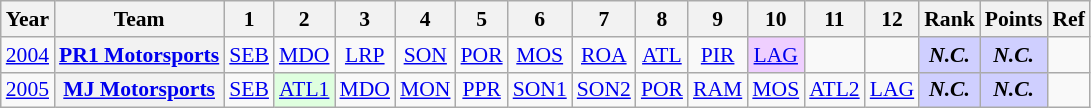<table class="wikitable" style="text-align:center; font-size:90%">
<tr>
<th>Year</th>
<th>Team</th>
<th>1</th>
<th>2</th>
<th>3</th>
<th>4</th>
<th>5</th>
<th>6</th>
<th>7</th>
<th>8</th>
<th>9</th>
<th>10</th>
<th>11</th>
<th>12</th>
<th>Rank</th>
<th>Points</th>
<th>Ref</th>
</tr>
<tr>
<td><a href='#'>2004</a></td>
<th><a href='#'>PR1 Motorsports</a></th>
<td><a href='#'>SEB</a></td>
<td><a href='#'>MDO</a></td>
<td><a href='#'>LRP</a></td>
<td><a href='#'>SON</a></td>
<td><a href='#'>POR</a></td>
<td><a href='#'>MOS</a></td>
<td><a href='#'>ROA</a></td>
<td><a href='#'>ATL</a></td>
<td><a href='#'>PIR</a></td>
<td style="background-color:#EFCFFF"><a href='#'>LAG</a><br></td>
<td></td>
<td></td>
<td style="background-color:#CFCFFF"><strong><em>N.C.</em></strong></td>
<td style="background-color:#CFCFFF"><strong><em>N.C.</em></strong></td>
<td></td>
</tr>
<tr>
<td><a href='#'>2005</a></td>
<th><a href='#'>MJ Motorsports</a></th>
<td><a href='#'>SEB</a></td>
<td style="background-color:#DFFFDF"><a href='#'>ATL1</a><br></td>
<td><a href='#'>MDO</a></td>
<td><a href='#'>MON</a></td>
<td><a href='#'>PPR</a></td>
<td><a href='#'>SON1</a></td>
<td><a href='#'>SON2</a></td>
<td><a href='#'>POR</a></td>
<td><a href='#'>RAM</a></td>
<td><a href='#'>MOS</a></td>
<td><a href='#'>ATL2</a></td>
<td><a href='#'>LAG</a></td>
<td style="background-color:#CFCFFF"><strong><em>N.C.</em></strong></td>
<td style="background-color:#CFCFFF"><strong><em>N.C.</em></strong></td>
<td></td>
</tr>
</table>
